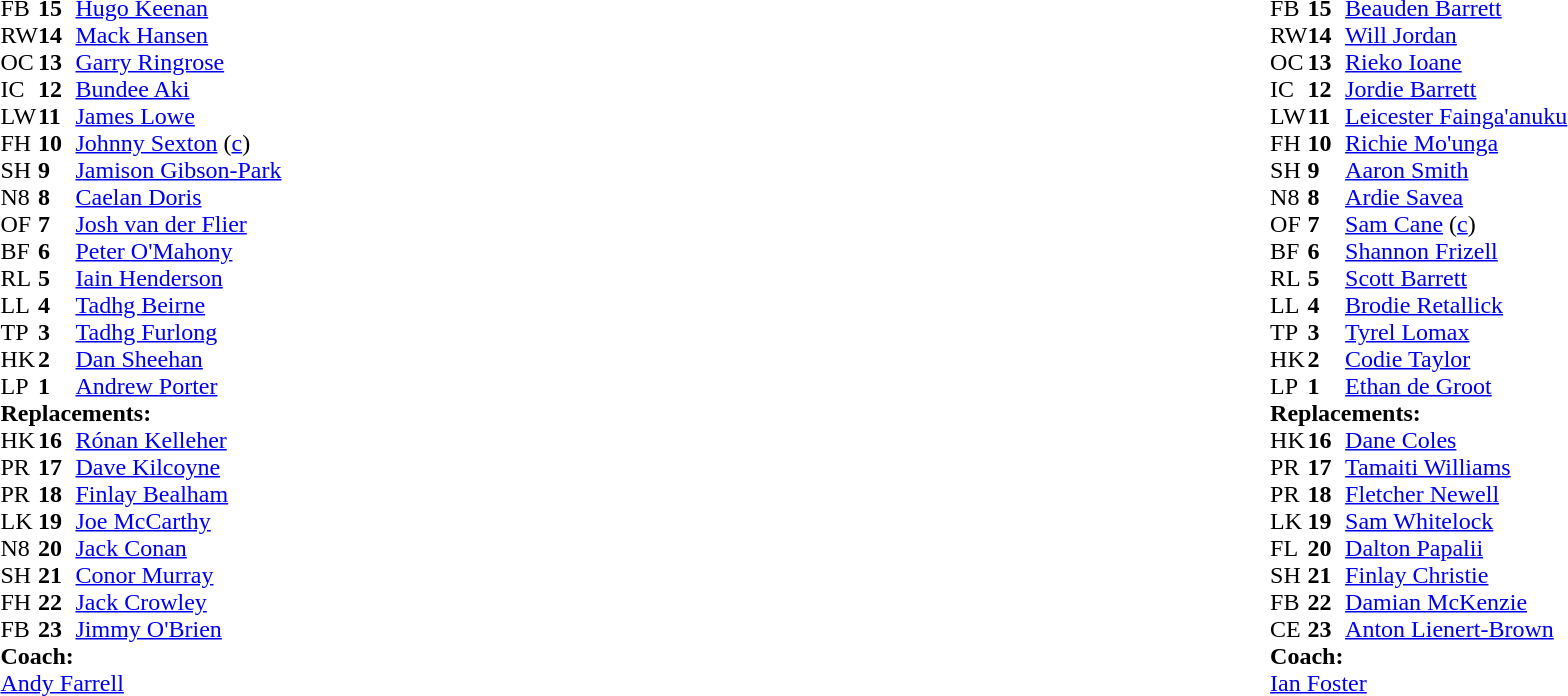<table style="width:100%">
<tr>
<td style="vertical-align:top;width:50%"><br><table style="font-size: 100%" cellspacing="0" cellpadding="0">
<tr>
<th width="25"></th>
<th width="25"></th>
</tr>
<tr>
<td>FB</td>
<td><strong>15</strong></td>
<td><a href='#'>Hugo Keenan</a></td>
</tr>
<tr>
<td>RW</td>
<td><strong>14</strong></td>
<td><a href='#'>Mack Hansen</a></td>
<td></td>
<td></td>
</tr>
<tr>
<td>OC</td>
<td><strong>13</strong></td>
<td><a href='#'>Garry Ringrose</a></td>
</tr>
<tr>
<td>IC</td>
<td><strong>12</strong></td>
<td><a href='#'>Bundee Aki</a></td>
</tr>
<tr>
<td>LW</td>
<td><strong>11</strong></td>
<td><a href='#'>James Lowe</a></td>
</tr>
<tr>
<td>FH</td>
<td><strong>10</strong></td>
<td><a href='#'>Johnny Sexton</a> (<a href='#'>c</a>)</td>
</tr>
<tr>
<td>SH</td>
<td><strong>9</strong></td>
<td><a href='#'>Jamison Gibson-Park</a></td>
<td></td>
<td></td>
</tr>
<tr>
<td>N8</td>
<td><strong>8</strong></td>
<td><a href='#'>Caelan Doris</a></td>
</tr>
<tr>
<td>OF</td>
<td><strong>7</strong></td>
<td><a href='#'>Josh van der Flier</a></td>
<td></td>
<td></td>
</tr>
<tr>
<td>BF</td>
<td><strong>6</strong></td>
<td><a href='#'>Peter O'Mahony</a></td>
</tr>
<tr>
<td>RL</td>
<td><strong>5</strong></td>
<td><a href='#'>Iain Henderson</a></td>
<td></td>
<td></td>
</tr>
<tr>
<td>LL</td>
<td><strong>4</strong></td>
<td><a href='#'>Tadhg Beirne</a></td>
</tr>
<tr>
<td>TP</td>
<td><strong>3</strong></td>
<td><a href='#'>Tadhg Furlong</a></td>
<td></td>
<td></td>
</tr>
<tr>
<td>HK</td>
<td><strong>2</strong></td>
<td><a href='#'>Dan Sheehan</a></td>
<td></td>
<td></td>
</tr>
<tr>
<td>LP</td>
<td><strong>1</strong></td>
<td><a href='#'>Andrew Porter</a></td>
<td></td>
<td></td>
</tr>
<tr>
<td colspan="3"><strong>Replacements:</strong></td>
</tr>
<tr>
<td>HK</td>
<td><strong>16</strong></td>
<td><a href='#'>Rónan Kelleher</a></td>
<td></td>
<td></td>
</tr>
<tr>
<td>PR</td>
<td><strong>17</strong></td>
<td><a href='#'>Dave Kilcoyne</a></td>
<td></td>
<td></td>
</tr>
<tr>
<td>PR</td>
<td><strong>18</strong></td>
<td><a href='#'>Finlay Bealham</a></td>
<td></td>
<td></td>
</tr>
<tr>
<td>LK</td>
<td><strong>19</strong></td>
<td><a href='#'>Joe McCarthy</a></td>
<td></td>
<td></td>
</tr>
<tr>
<td>N8</td>
<td><strong>20</strong></td>
<td><a href='#'>Jack Conan</a></td>
<td></td>
<td></td>
</tr>
<tr>
<td>SH</td>
<td><strong>21</strong></td>
<td><a href='#'>Conor Murray</a></td>
<td></td>
<td></td>
</tr>
<tr>
<td>FH</td>
<td><strong>22</strong></td>
<td><a href='#'>Jack Crowley</a></td>
</tr>
<tr>
<td>FB</td>
<td><strong>23</strong></td>
<td><a href='#'>Jimmy O'Brien</a></td>
<td></td>
<td></td>
</tr>
<tr>
<td colspan="3"><strong>Coach:</strong></td>
</tr>
<tr>
<td colspan="3"> <a href='#'>Andy Farrell</a></td>
</tr>
</table>
</td>
<td style="vertical-align:top"></td>
<td style="vertical-align:top;width:50%"><br><table cellspacing="0" cellpadding="0" style="margin:auto">
<tr>
<th width="25"></th>
<th width="25"></th>
</tr>
<tr>
<td>FB</td>
<td><strong>15</strong></td>
<td><a href='#'>Beauden Barrett</a></td>
</tr>
<tr>
<td>RW</td>
<td><strong>14</strong></td>
<td><a href='#'>Will Jordan</a></td>
</tr>
<tr>
<td>OC</td>
<td><strong>13</strong></td>
<td><a href='#'>Rieko Ioane</a></td>
</tr>
<tr>
<td>IC</td>
<td><strong>12</strong></td>
<td><a href='#'>Jordie Barrett</a></td>
</tr>
<tr>
<td>LW</td>
<td><strong>11</strong></td>
<td><a href='#'>Leicester Fainga'anuku</a></td>
<td></td>
<td></td>
</tr>
<tr>
<td>FH</td>
<td><strong>10</strong></td>
<td><a href='#'>Richie Mo'unga</a></td>
</tr>
<tr>
<td>SH</td>
<td><strong>9</strong></td>
<td><a href='#'>Aaron Smith</a></td>
<td></td>
</tr>
<tr>
<td>N8</td>
<td><strong>8</strong></td>
<td><a href='#'>Ardie Savea</a></td>
</tr>
<tr>
<td>OF</td>
<td><strong>7</strong></td>
<td><a href='#'>Sam Cane</a> (<a href='#'>c</a>)</td>
<td></td>
<td></td>
</tr>
<tr>
<td>BF</td>
<td><strong>6</strong></td>
<td><a href='#'>Shannon Frizell</a></td>
<td></td>
<td></td>
</tr>
<tr>
<td>RL</td>
<td><strong>5</strong></td>
<td><a href='#'>Scott Barrett</a></td>
</tr>
<tr>
<td>LL</td>
<td><strong>4</strong></td>
<td><a href='#'>Brodie Retallick</a></td>
<td></td>
<td></td>
<td></td>
</tr>
<tr>
<td>TP</td>
<td><strong>3</strong></td>
<td><a href='#'>Tyrel Lomax</a></td>
<td></td>
<td></td>
</tr>
<tr>
<td>HK</td>
<td><strong>2</strong></td>
<td><a href='#'>Codie Taylor</a></td>
<td></td>
<td></td>
<td></td>
</tr>
<tr>
<td>LP</td>
<td><strong>1</strong></td>
<td><a href='#'>Ethan de Groot</a></td>
<td></td>
<td></td>
</tr>
<tr>
<td colspan="3"><strong>Replacements:</strong></td>
</tr>
<tr>
<td>HK</td>
<td><strong>16</strong></td>
<td><a href='#'>Dane Coles</a></td>
<td></td>
<td></td>
</tr>
<tr>
<td>PR</td>
<td><strong>17</strong></td>
<td><a href='#'>Tamaiti Williams</a></td>
<td></td>
<td></td>
</tr>
<tr>
<td>PR</td>
<td><strong>18</strong></td>
<td><a href='#'>Fletcher Newell</a></td>
<td></td>
<td></td>
</tr>
<tr>
<td>LK</td>
<td><strong>19</strong></td>
<td><a href='#'>Sam Whitelock</a></td>
<td></td>
<td></td>
</tr>
<tr>
<td>FL</td>
<td><strong>20</strong></td>
<td><a href='#'>Dalton Papalii</a></td>
<td></td>
<td></td>
</tr>
<tr>
<td>SH</td>
<td><strong>21</strong></td>
<td><a href='#'>Finlay Christie</a></td>
</tr>
<tr>
<td>FB</td>
<td><strong>22</strong></td>
<td><a href='#'>Damian McKenzie</a></td>
</tr>
<tr>
<td>CE</td>
<td><strong>23</strong></td>
<td><a href='#'>Anton Lienert-Brown</a></td>
<td></td>
<td></td>
</tr>
<tr>
<td colspan="3"><strong>Coach:</strong></td>
</tr>
<tr>
<td colspan="3"> <a href='#'>Ian Foster</a></td>
</tr>
</table>
</td>
</tr>
</table>
